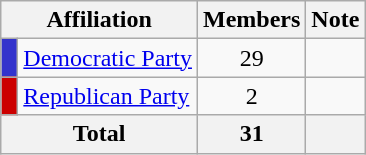<table class="wikitable">
<tr>
<th colspan="2" align="center" valign="bottom">Affiliation</th>
<th valign="bottom">Members</th>
<th valign="bottom">Note</th>
</tr>
<tr>
<td bgcolor="#3333CC"> </td>
<td><a href='#'>Democratic Party</a></td>
<td align="center">29</td>
<td></td>
</tr>
<tr>
<td bgcolor="#CC0000"> </td>
<td><a href='#'>Republican Party</a></td>
<td align="center">2</td>
<td></td>
</tr>
<tr>
<th colspan="2" align="center">Total</th>
<th align="center">31</th>
<th></th>
</tr>
</table>
